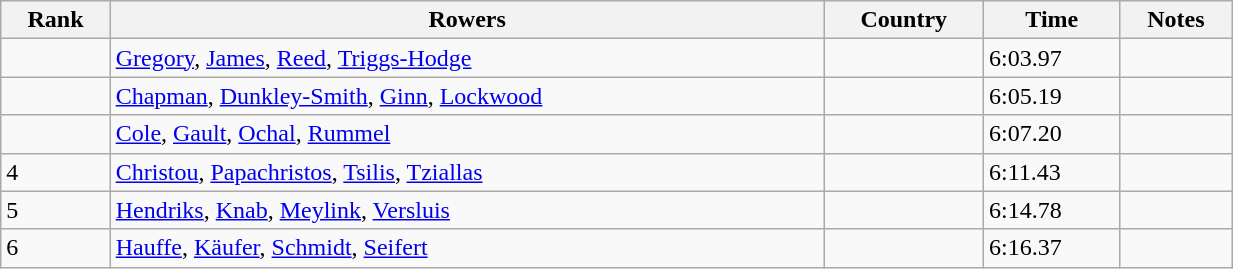<table class="wikitable sortable" width=65%>
<tr>
<th>Rank</th>
<th>Rowers</th>
<th>Country</th>
<th>Time</th>
<th>Notes</th>
</tr>
<tr>
<td></td>
<td><a href='#'>Gregory</a>, <a href='#'>James</a>, <a href='#'>Reed</a>, <a href='#'>Triggs-Hodge</a></td>
<td></td>
<td>6:03.97</td>
<td></td>
</tr>
<tr>
<td></td>
<td><a href='#'>Chapman</a>, <a href='#'>Dunkley-Smith</a>, <a href='#'>Ginn</a>, <a href='#'>Lockwood</a></td>
<td></td>
<td>6:05.19</td>
<td></td>
</tr>
<tr>
<td></td>
<td><a href='#'>Cole</a>, <a href='#'>Gault</a>, <a href='#'>Ochal</a>, <a href='#'>Rummel</a></td>
<td></td>
<td>6:07.20</td>
<td></td>
</tr>
<tr>
<td>4</td>
<td><a href='#'>Christou</a>, <a href='#'>Papachristos</a>, <a href='#'>Tsilis</a>, <a href='#'>Tziallas</a></td>
<td></td>
<td>6:11.43</td>
<td></td>
</tr>
<tr>
<td>5</td>
<td><a href='#'>Hendriks</a>, <a href='#'>Knab</a>, <a href='#'>Meylink</a>, <a href='#'>Versluis</a></td>
<td></td>
<td>6:14.78</td>
<td></td>
</tr>
<tr>
<td>6</td>
<td><a href='#'>Hauffe</a>, <a href='#'>Käufer</a>, <a href='#'>Schmidt</a>, <a href='#'>Seifert</a></td>
<td></td>
<td>6:16.37</td>
<td></td>
</tr>
</table>
